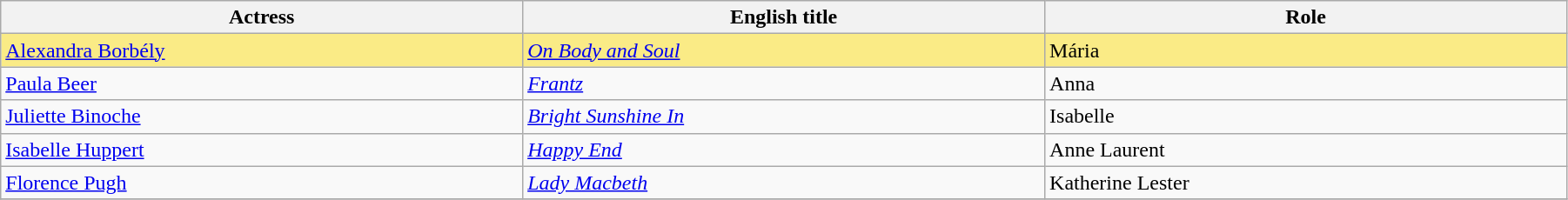<table class="wikitable" width="95%" cellpadding="5">
<tr>
<th width="18%">Actress</th>
<th width="18%">English title</th>
<th width="18%">Role</th>
</tr>
<tr style="background:#FAEB86">
<td> <a href='#'>Alexandra Borbély</a></td>
<td><em><a href='#'>On Body and Soul</a></em></td>
<td>Mária</td>
</tr>
<tr>
<td> <a href='#'>Paula Beer</a></td>
<td><em><a href='#'>Frantz</a></em></td>
<td>Anna</td>
</tr>
<tr>
<td> <a href='#'>Juliette Binoche</a></td>
<td><em><a href='#'>Bright Sunshine In</a></em></td>
<td>Isabelle</td>
</tr>
<tr>
<td> <a href='#'>Isabelle Huppert</a></td>
<td><em><a href='#'>Happy End</a></em></td>
<td>Anne Laurent</td>
</tr>
<tr>
<td> <a href='#'>Florence Pugh</a></td>
<td><em><a href='#'>Lady Macbeth</a></em></td>
<td>Katherine Lester</td>
</tr>
<tr>
</tr>
</table>
